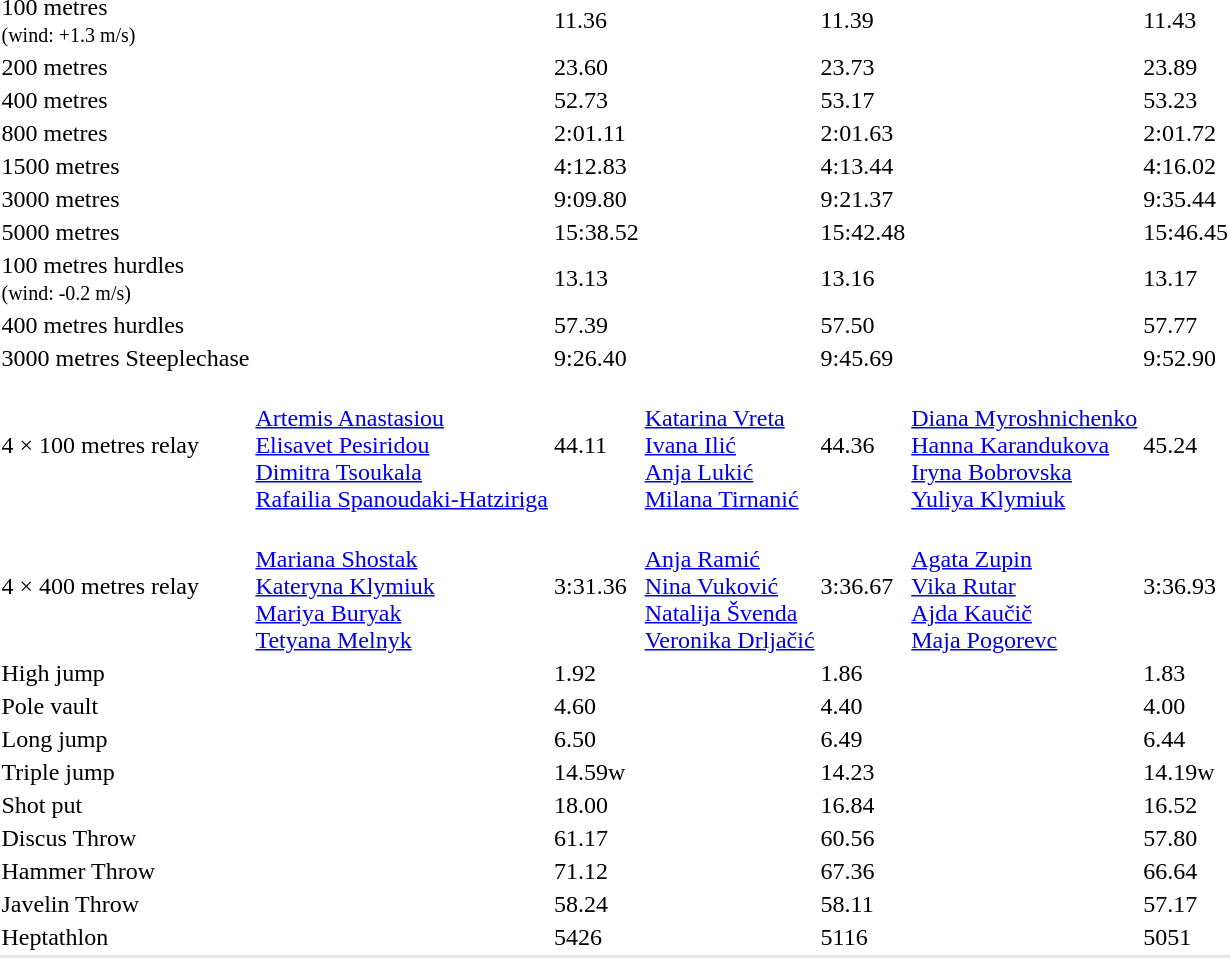<table>
<tr>
<td>100 metres<br><small>(wind: +1.3 m/s)</small></td>
<td></td>
<td>11.36</td>
<td></td>
<td>11.39</td>
<td></td>
<td>11.43</td>
</tr>
<tr>
<td>200 metres</td>
<td></td>
<td>23.60</td>
<td></td>
<td>23.73</td>
<td></td>
<td>23.89</td>
</tr>
<tr>
<td>400 metres</td>
<td></td>
<td>52.73</td>
<td></td>
<td>53.17</td>
<td></td>
<td>53.23</td>
</tr>
<tr>
<td>800 metres</td>
<td></td>
<td>2:01.11</td>
<td></td>
<td>2:01.63</td>
<td></td>
<td>2:01.72</td>
</tr>
<tr>
<td>1500 metres</td>
<td></td>
<td>4:12.83</td>
<td></td>
<td>4:13.44</td>
<td></td>
<td>4:16.02</td>
</tr>
<tr>
<td>3000 metres</td>
<td></td>
<td>9:09.80</td>
<td></td>
<td>9:21.37</td>
<td></td>
<td>9:35.44</td>
</tr>
<tr>
<td>5000 metres</td>
<td></td>
<td>15:38.52</td>
<td></td>
<td>15:42.48</td>
<td></td>
<td>15:46.45</td>
</tr>
<tr>
<td>100 metres hurdles<br><small>(wind: -0.2 m/s)</small></td>
<td></td>
<td>13.13</td>
<td></td>
<td>13.16</td>
<td></td>
<td>13.17</td>
</tr>
<tr>
<td>400 metres hurdles</td>
<td></td>
<td>57.39</td>
<td></td>
<td>57.50</td>
<td></td>
<td>57.77</td>
</tr>
<tr>
<td>3000 metres Steeplechase</td>
<td></td>
<td>9:26.40</td>
<td></td>
<td>9:45.69</td>
<td></td>
<td>9:52.90</td>
</tr>
<tr>
<td>4 × 100 metres relay</td>
<td><br><a href='#'>Artemis Anastasiou</a><br><a href='#'>Elisavet Pesiridou</a><br><a href='#'>Dimitra Tsoukala</a><br><a href='#'>Rafailia Spanoudaki-Hatziriga</a></td>
<td>44.11</td>
<td><br><a href='#'>Katarina Vreta</a><br><a href='#'>Ivana Ilić</a><br><a href='#'>Anja Lukić</a><br><a href='#'>Milana Tirnanić</a></td>
<td>44.36</td>
<td><br><a href='#'>Diana Myroshnichenko</a><br><a href='#'>Hanna Karandukova</a><br><a href='#'>Iryna Bobrovska</a><br><a href='#'>Yuliya Klymiuk</a></td>
<td>45.24</td>
</tr>
<tr>
<td>4 × 400 metres relay</td>
<td><br><a href='#'>Mariana Shostak</a><br><a href='#'>Kateryna Klymiuk</a><br><a href='#'>Mariya Buryak</a><br><a href='#'>Tetyana Melnyk</a></td>
<td>3:31.36</td>
<td><br><a href='#'>Anja Ramić</a><br><a href='#'>Nina Vuković</a><br><a href='#'>Natalija Švenda</a><br><a href='#'>Veronika Drljačić</a></td>
<td>3:36.67</td>
<td><br><a href='#'>Agata Zupin</a><br><a href='#'>Vika Rutar</a><br><a href='#'>Ajda Kaučič</a><br><a href='#'>Maja Pogorevc</a></td>
<td>3:36.93</td>
</tr>
<tr>
<td>High jump</td>
<td></td>
<td>1.92</td>
<td></td>
<td>1.86</td>
<td></td>
<td>1.83</td>
</tr>
<tr>
<td>Pole vault</td>
<td></td>
<td>4.60</td>
<td></td>
<td>4.40</td>
<td><br></td>
<td>4.00</td>
</tr>
<tr>
<td>Long jump</td>
<td></td>
<td>6.50</td>
<td></td>
<td>6.49</td>
<td></td>
<td>6.44</td>
</tr>
<tr>
<td>Triple jump</td>
<td></td>
<td>14.59w</td>
<td></td>
<td>14.23</td>
<td></td>
<td>14.19w</td>
</tr>
<tr>
<td>Shot put</td>
<td></td>
<td>18.00</td>
<td></td>
<td>16.84</td>
<td></td>
<td>16.52</td>
</tr>
<tr>
<td>Discus Throw</td>
<td></td>
<td>61.17</td>
<td></td>
<td>60.56</td>
<td></td>
<td>57.80</td>
</tr>
<tr>
<td>Hammer Throw</td>
<td></td>
<td>71.12</td>
<td></td>
<td>67.36</td>
<td></td>
<td>66.64</td>
</tr>
<tr>
<td>Javelin Throw</td>
<td></td>
<td>58.24</td>
<td></td>
<td>58.11</td>
<td></td>
<td>57.17</td>
</tr>
<tr>
<td>Heptathlon</td>
<td></td>
<td>5426</td>
<td></td>
<td>5116</td>
<td></td>
<td>5051</td>
</tr>
<tr bgcolor= e8e8e8>
<td colspan=7></td>
</tr>
</table>
